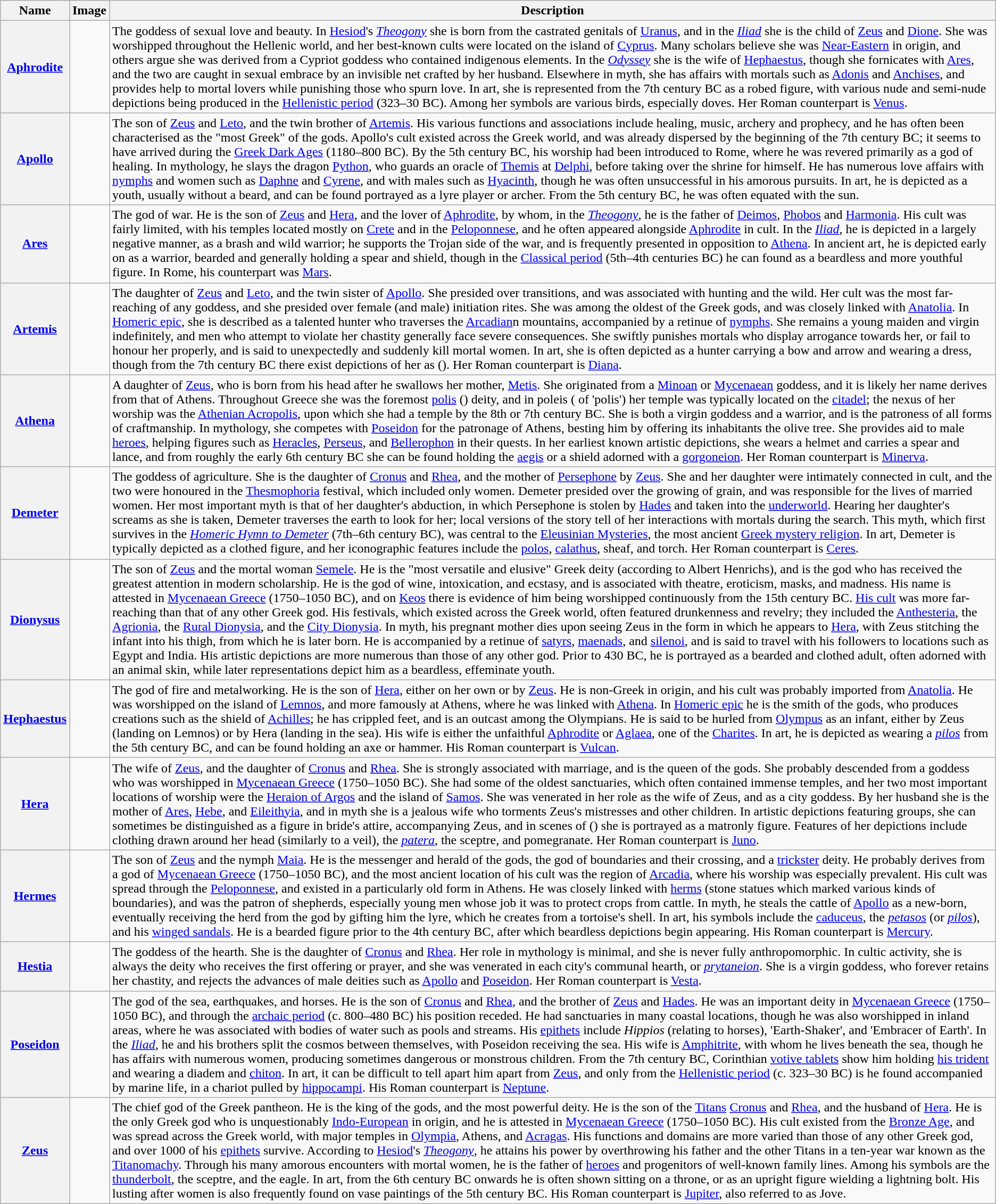<table class="wikitable">
<tr>
<th scope="col">Name</th>
<th scope="col">Image</th>
<th scope="col">Description</th>
</tr>
<tr>
<th scope="row"><a href='#'>Aphrodite</a><br><small></small></th>
<td></td>
<td>The goddess of sexual love and beauty. In <a href='#'>Hesiod</a>'s <em><a href='#'>Theogony</a></em> she is born from the castrated genitals of <a href='#'>Uranus</a>, and in the <em><a href='#'>Iliad</a></em> she is the child of <a href='#'>Zeus</a> and <a href='#'>Dione</a>. She was worshipped throughout the Hellenic world, and her best-known cults were located on the island of <a href='#'>Cyprus</a>. Many scholars believe she was <a href='#'>Near-Eastern</a> in origin, and others argue she was derived from a Cypriot goddess who contained indigenous elements. In the <em><a href='#'>Odyssey</a></em> she is the wife of <a href='#'>Hephaestus</a>, though she fornicates with <a href='#'>Ares</a>, and the two are caught in sexual embrace by an invisible net crafted by her husband. Elsewhere in myth, she has affairs with mortals such as <a href='#'>Adonis</a> and <a href='#'>Anchises</a>, and provides help to mortal lovers while punishing those who spurn love. In art, she is represented from the 7th century BC as a robed figure, with various nude and semi-nude depictions being produced in the <a href='#'>Hellenistic period</a> (323–30 BC). Among her symbols are various birds, especially doves. Her Roman counterpart is <a href='#'>Venus</a>.</td>
</tr>
<tr>
<th scope="row"><a href='#'>Apollo</a><br><small></small></th>
<td></td>
<td>The son of <a href='#'>Zeus</a> and <a href='#'>Leto</a>, and the twin brother of <a href='#'>Artemis</a>. His various functions and associations include healing, music, archery and prophecy, and he has often been characterised as the "most Greek" of the gods. Apollo's cult existed across the Greek world, and was already dispersed by the beginning of the 7th century BC; it seems to have arrived during the <a href='#'>Greek Dark Ages</a> (1180–800 BC). By the 5th century BC, his worship had been introduced to Rome, where he was revered primarily as a god of healing. In mythology, he slays the dragon <a href='#'>Python</a>, who guards an oracle of <a href='#'>Themis</a> at <a href='#'>Delphi</a>, before taking over the shrine for himself. He has numerous love affairs with <a href='#'>nymphs</a> and women such as <a href='#'>Daphne</a> and <a href='#'>Cyrene</a>, and with males such as <a href='#'>Hyacinth</a>, though he was often unsuccessful in his amorous pursuits. In art, he is depicted as a youth, usually without a beard, and can be found portrayed as a lyre player or archer. From the 5th century BC, he was often equated with the sun.</td>
</tr>
<tr>
<th scope="row"><a href='#'>Ares</a><br><small></small></th>
<td></td>
<td>The god of war. He is the son of <a href='#'>Zeus</a> and <a href='#'>Hera</a>, and the lover of <a href='#'>Aphrodite</a>, by whom, in the <em><a href='#'>Theogony</a></em>, he is the father of <a href='#'>Deimos</a>, <a href='#'>Phobos</a> and <a href='#'>Harmonia</a>. His cult was fairly limited, with his temples located mostly on <a href='#'>Crete</a> and in the <a href='#'>Peloponnese</a>, and he often appeared alongside <a href='#'>Aphrodite</a> in cult. In the <em><a href='#'>Iliad</a></em>, he is depicted in a largely negative manner, as a brash and wild warrior; he supports the Trojan side of the war, and is frequently presented in opposition to <a href='#'>Athena</a>. In ancient art, he is depicted early on as a warrior, bearded and generally holding a spear and shield, though in the <a href='#'>Classical period</a> (5th–4th centuries BC) he can found as a beardless and more youthful figure. In Rome, his counterpart was <a href='#'>Mars</a>.</td>
</tr>
<tr>
<th scope="row"><a href='#'>Artemis</a><br><small></small></th>
<td></td>
<td>The daughter of <a href='#'>Zeus</a> and <a href='#'>Leto</a>, and the twin sister of <a href='#'>Apollo</a>. She presided over transitions, and was associated with hunting and the wild. Her cult was the most far-reaching of any goddess, and she presided over female (and male) initiation rites. She was among the oldest of the Greek gods, and was closely linked with <a href='#'>Anatolia</a>. In <a href='#'>Homeric epic</a>, she is described as a talented hunter who traverses the <a href='#'>Arcadian</a>n mountains, accompanied by a retinue of <a href='#'>nymphs</a>. She remains a young maiden and virgin indefinitely, and men who attempt to violate her chastity generally face severe consequences. She swiftly punishes mortals who display arrogance towards her, or fail to honour her properly, and is said to unexpectedly and suddenly kill mortal women. In art, she is often depicted as a hunter carrying a bow and arrow and wearing a dress, though from the 7th century BC there exist depictions of her as  (). Her Roman counterpart is <a href='#'>Diana</a>.</td>
</tr>
<tr>
<th scope="row"><a href='#'>Athena</a><br><small></small></th>
<td></td>
<td>A daughter of <a href='#'>Zeus</a>, who is born from his head after he swallows her mother, <a href='#'>Metis</a>. She originated from a <a href='#'>Minoan</a> or <a href='#'>Mycenaean</a> goddess, and it is likely her name derives from that of Athens. Throughout Greece she was the foremost <a href='#'>polis</a> () deity, and in poleis ( of 'polis') her temple was typically located on the <a href='#'>citadel</a>; the nexus of her worship was the <a href='#'>Athenian Acropolis</a>, upon which she had a temple by the 8th or 7th century BC. She is both a virgin goddess and a warrior, and is the patroness of all forms of craftmanship. In mythology, she competes with <a href='#'>Poseidon</a> for the patronage of Athens, besting him by offering its inhabitants the olive tree. She provides aid to male <a href='#'>heroes</a>, helping figures such as <a href='#'>Heracles</a>, <a href='#'>Perseus</a>, and <a href='#'>Bellerophon</a> in their quests. In her earliest known artistic depictions, she wears a helmet and carries a spear and lance, and from roughly the early 6th century BC she can be found holding the <a href='#'>aegis</a> or a shield adorned with a <a href='#'>gorgoneion</a>. Her Roman counterpart is <a href='#'>Minerva</a>.</td>
</tr>
<tr>
<th scope="row"><a href='#'>Demeter</a><br><small></small></th>
<td></td>
<td>The goddess of agriculture. She is the daughter of <a href='#'>Cronus</a> and <a href='#'>Rhea</a>, and the mother of <a href='#'>Persephone</a> by <a href='#'>Zeus</a>. She and her daughter were intimately connected in cult, and the two were honoured in the <a href='#'>Thesmophoria</a> festival, which included only women. Demeter presided over the growing of grain, and was responsible for the lives of married women. Her most important myth is that of her daughter's abduction, in which Persephone is stolen by <a href='#'>Hades</a> and taken into the <a href='#'>underworld</a>. Hearing her daughter's screams as she is taken, Demeter traverses the earth to look for her; local versions of the story tell of her interactions with mortals during the search. This myth, which first survives in the <em><a href='#'>Homeric Hymn to Demeter</a></em> (7th–6th century BC), was central to the <a href='#'>Eleusinian Mysteries</a>, the most ancient <a href='#'>Greek mystery religion</a>. In art, Demeter is typically depicted as a clothed figure, and her iconographic features include the <a href='#'>polos</a>, <a href='#'>calathus</a>, sheaf, and torch. Her Roman counterpart is <a href='#'>Ceres</a>.</td>
</tr>
<tr>
<th scope="row"><a href='#'>Dionysus</a><br><small></small></th>
<td></td>
<td>The son of <a href='#'>Zeus</a> and the mortal woman <a href='#'>Semele</a>. He is the "most versatile and elusive" Greek deity (according to Albert Henrichs), and is the god who has received the greatest attention in modern scholarship. He is the god of wine, intoxication, and ecstasy, and is associated with theatre, eroticism, masks, and madness. His name is attested in <a href='#'>Mycenaean Greece</a> (1750–1050 BC), and on <a href='#'>Keos</a> there is evidence of him being worshipped continuously from the 15th century BC. <a href='#'>His cult</a> was more far-reaching than that of any other Greek god. His festivals, which existed across the Greek world, often featured drunkenness and revelry; they included the <a href='#'>Anthesteria</a>, the <a href='#'>Agrionia</a>, the <a href='#'>Rural Dionysia</a>, and the <a href='#'>City Dionysia</a>. In myth, his pregnant mother dies upon seeing Zeus in the form in which he appears to <a href='#'>Hera</a>, with Zeus stitching the infant into his thigh, from which he is later born. He is accompanied by a retinue of <a href='#'>satyrs</a>, <a href='#'>maenads</a>, and <a href='#'>silenoi</a>, and is said to travel with his followers to locations such as Egypt and India. His artistic depictions are more numerous than those of any other god. Prior to 430 BC, he is portrayed as a bearded and clothed adult, often adorned with an animal skin, while later representations depict him as a beardless, effeminate youth.</td>
</tr>
<tr>
<th scope="row"><a href='#'>Hephaestus</a><br><small></small></th>
<td></td>
<td>The god of fire and metalworking. He is the son of <a href='#'>Hera</a>, either on her own or by <a href='#'>Zeus</a>. He is non-Greek in origin, and his cult was probably imported from <a href='#'>Anatolia</a>. He was worshipped on the island of <a href='#'>Lemnos</a>, and more famously at Athens, where he was linked with <a href='#'>Athena</a>. In <a href='#'>Homeric epic</a> he is the smith of the gods, who produces creations such as the shield of <a href='#'>Achilles</a>; he has crippled feet, and is an outcast among the Olympians. He is said to be hurled from <a href='#'>Olympus</a> as an infant, either by Zeus (landing on Lemnos) or by Hera (landing in the sea). His wife is either the unfaithful <a href='#'>Aphrodite</a> or <a href='#'>Aglaea</a>, one of the <a href='#'>Charites</a>. In art, he is depicted as wearing a <em><a href='#'>pilos</a></em> from the 5th century BC, and can be found holding an axe or hammer. His Roman counterpart is <a href='#'>Vulcan</a>.</td>
</tr>
<tr>
<th scope="row"><a href='#'>Hera</a><br><small></small></th>
<td></td>
<td>The wife of <a href='#'>Zeus</a>, and the daughter of <a href='#'>Cronus</a> and <a href='#'>Rhea</a>. She is strongly associated with marriage, and is the queen of the gods. She probably descended from a goddess who was worshipped in <a href='#'>Mycenaean Greece</a> (1750–1050 BC). She had some of the oldest sanctuaries, which often contained immense temples, and her two most important locations of worship were the <a href='#'>Heraion of Argos</a> and the island of <a href='#'>Samos</a>. She was venerated in her role as the wife of Zeus, and as a city goddess. By her husband she is the mother of <a href='#'>Ares</a>, <a href='#'>Hebe</a>, and <a href='#'>Eileithyia</a>, and in myth she is a jealous wife who torments Zeus's mistresses and other children. In artistic depictions featuring groups, she can sometimes be distinguished as a figure in bride's attire, accompanying Zeus, and in scenes of  () she is portrayed as a matronly figure. Features of her depictions include clothing drawn around her head (similarly to a veil), the <em><a href='#'>patera</a></em>, the sceptre, and pomegranate. Her Roman counterpart is <a href='#'>Juno</a>.</td>
</tr>
<tr>
<th scope="row"><a href='#'>Hermes</a><br><small></small></th>
<td></td>
<td>The son of <a href='#'>Zeus</a> and the nymph <a href='#'>Maia</a>. He is the messenger and herald of the gods, the god of boundaries and their crossing, and a <a href='#'>trickster</a> deity. He probably derives from a god of <a href='#'>Mycenaean Greece</a> (1750–1050 BC), and the most ancient location of his cult was the region of <a href='#'>Arcadia</a>, where his worship was especially prevalent. His cult was spread through the <a href='#'>Peloponnese</a>, and existed in a particularly old form in Athens. He was closely linked with <a href='#'>herms</a> (stone statues which marked various kinds of boundaries), and was the patron of shepherds, especially young men whose job it was to protect crops from cattle. In myth, he steals the cattle of <a href='#'>Apollo</a> as a new-born, eventually receiving the herd from the god by gifting him the lyre, which he creates from a tortoise's shell. In art, his symbols include the <a href='#'>caduceus</a>, the <em><a href='#'>petasos</a></em> (or <em><a href='#'>pilos</a></em>), and his <a href='#'>winged sandals</a>. He is a bearded figure prior to the 4th century BC, after which beardless depictions begin appearing. His Roman counterpart is <a href='#'>Mercury</a>.</td>
</tr>
<tr>
<th scope="row"><a href='#'>Hestia</a><br><small></small></th>
<td></td>
<td>The goddess of the hearth. She is the daughter of <a href='#'>Cronus</a> and <a href='#'>Rhea</a>. Her role in mythology is minimal, and she is never fully anthropomorphic. In cultic activity, she is always the deity who receives the first offering or prayer, and she was venerated in each city's communal hearth, or <em><a href='#'>prytaneion</a></em>. She is a virgin goddess, who forever retains her chastity, and rejects the advances of male deities such as <a href='#'>Apollo</a> and <a href='#'>Poseidon</a>. Her Roman counterpart is <a href='#'>Vesta</a>.</td>
</tr>
<tr>
<th scope="row"><a href='#'>Poseidon</a><br><small></small></th>
<td></td>
<td>The god of the sea, earthquakes, and horses. He is the son of <a href='#'>Cronus</a> and <a href='#'>Rhea</a>, and the brother of <a href='#'>Zeus</a> and <a href='#'>Hades</a>. He was an important deity in <a href='#'>Mycenaean Greece</a> (1750–1050 BC), and through the <a href='#'>archaic period</a> (c. 800–480 BC) his position receded. He had sanctuaries in many coastal locations, though he was also worshipped in inland areas, where he was associated with bodies of water such as pools and streams. His <a href='#'>epithets</a> include <em>Hippios</em> (relating to horses), 'Earth-Shaker', and 'Embracer of Earth'. In the <em><a href='#'>Iliad</a></em>, he and his brothers split the cosmos between themselves, with Poseidon receiving the sea. His wife is <a href='#'>Amphitrite</a>, with whom he lives beneath the sea, though he has affairs with numerous women, producing sometimes dangerous or monstrous children. From the 7th century BC, Corinthian <a href='#'>votive tablets</a> show him holding <a href='#'>his trident</a> and wearing a diadem and <a href='#'>chiton</a>. In art, it can be difficult to tell apart him apart from <a href='#'>Zeus</a>, and only from the <a href='#'>Hellenistic period</a> (c. 323–30 BC) is he found accompanied by marine life, in a chariot pulled by <a href='#'>hippocampi</a>. His Roman counterpart is <a href='#'>Neptune</a>.</td>
</tr>
<tr>
<th scope="row"><a href='#'>Zeus</a><br><small></small></th>
<td></td>
<td>The chief god of the Greek pantheon. He is the king of the gods, and the most powerful deity. He is the son of the <a href='#'>Titans</a> <a href='#'>Cronus</a> and <a href='#'>Rhea</a>, and the husband of <a href='#'>Hera</a>. He is the only Greek god who is unquestionably <a href='#'>Indo-European</a> in origin, and he is attested in <a href='#'>Mycenaean Greece</a> (1750–1050 BC). His cult existed from the <a href='#'>Bronze Age</a>, and was spread across the Greek world, with major temples in <a href='#'>Olympia</a>, Athens, and <a href='#'>Acragas</a>. His functions and domains are more varied than those of any other Greek god, and over 1000 of his <a href='#'>epithets</a> survive. According to <a href='#'>Hesiod</a>'s <em><a href='#'>Theogony</a></em>, he attains his power by overthrowing his father and the other Titans in a ten-year war known as the <a href='#'>Titanomachy</a>. Through his many amorous encounters with mortal women, he is the father of <a href='#'>heroes</a> and progenitors of well-known family lines. Among his symbols are the <a href='#'>thunderbolt</a>, the sceptre, and the eagle. In art, from the 6th century BC onwards he is often shown sitting on a throne, or as an upright figure wielding a lightning bolt. His lusting after women is also frequently found on vase paintings of the 5th century BC. His Roman counterpart is <a href='#'>Jupiter</a>, also referred to as Jove.</td>
</tr>
</table>
